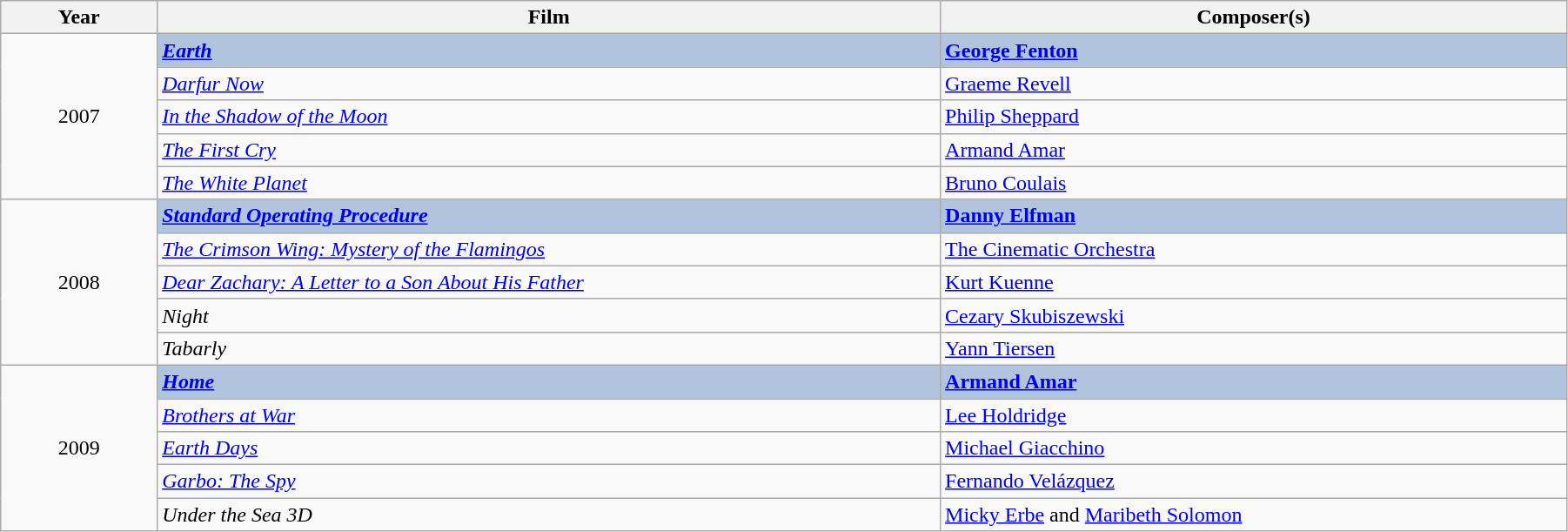<table class="wikitable" width="95%" cellpadding="5">
<tr>
<th width="10%">Year</th>
<th width="50%">Film</th>
<th width="40%">Composer(s)</th>
</tr>
<tr>
<td rowspan="5" style="text-align:center;">2007<br></td>
<td style="background:#B0C4DE;"><strong><em><a href='#'>Earth</a></em></strong></td>
<td style="background:#B0C4DE;"><strong><a href='#'>George Fenton</a></strong></td>
</tr>
<tr>
<td><em><a href='#'>Darfur Now</a></em></td>
<td><a href='#'>Graeme Revell</a></td>
</tr>
<tr>
<td><em><a href='#'>In the Shadow of the Moon</a></em></td>
<td><a href='#'>Philip Sheppard</a></td>
</tr>
<tr>
<td><em><a href='#'>The First Cry</a></em></td>
<td><a href='#'>Armand Amar</a></td>
</tr>
<tr>
<td><em><a href='#'>The White Planet</a></em></td>
<td><a href='#'>Bruno Coulais</a></td>
</tr>
<tr>
<td rowspan="5" style="text-align:center;">2008<br></td>
<td style="background:#B0C4DE;"><strong><em><a href='#'>Standard Operating Procedure</a></em></strong></td>
<td style="background:#B0C4DE;"><strong><a href='#'>Danny Elfman</a></strong></td>
</tr>
<tr>
<td><em><a href='#'>The Crimson Wing: Mystery of the Flamingos</a></em></td>
<td><a href='#'>The Cinematic Orchestra</a></td>
</tr>
<tr>
<td><em><a href='#'>Dear Zachary: A Letter to a Son About His Father</a></em></td>
<td><a href='#'>Kurt Kuenne</a></td>
</tr>
<tr>
<td><em>Night</em></td>
<td><a href='#'>Cezary Skubiszewski</a></td>
</tr>
<tr>
<td><em>Tabarly</em></td>
<td><a href='#'>Yann Tiersen</a></td>
</tr>
<tr>
<td rowspan="5" style="text-align:center;">2009<br></td>
<td style="background:#B0C4DE;"><strong><em><a href='#'>Home</a></em></strong></td>
<td style="background:#B0C4DE;"><strong><a href='#'>Armand Amar</a></strong></td>
</tr>
<tr>
<td><em><a href='#'>Brothers at War</a></em></td>
<td><a href='#'>Lee Holdridge</a></td>
</tr>
<tr>
<td><em><a href='#'>Earth Days</a></em></td>
<td><a href='#'>Michael Giacchino</a></td>
</tr>
<tr>
<td><em><a href='#'>Garbo: The Spy</a></em></td>
<td><a href='#'>Fernando Velázquez</a></td>
</tr>
<tr>
<td><em>Under the Sea 3D</em></td>
<td><a href='#'>Micky Erbe</a> and <a href='#'>Maribeth Solomon</a></td>
</tr>
</table>
